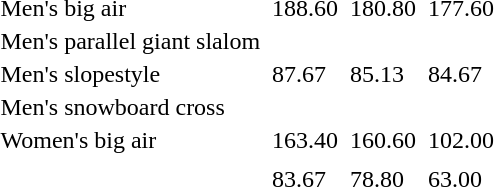<table>
<tr>
<td>Men's big air</td>
<td></td>
<td>188.60</td>
<td></td>
<td>180.80</td>
<td></td>
<td>177.60</td>
</tr>
<tr>
<td>Men's parallel giant slalom</td>
<td colspan=2></td>
<td colspan=2></td>
<td colspan=2></td>
</tr>
<tr>
<td>Men's slopestyle</td>
<td></td>
<td>87.67</td>
<td></td>
<td>85.13</td>
<td></td>
<td>84.67</td>
</tr>
<tr>
<td>Men's snowboard cross</td>
<td colspan=2></td>
<td colspan=2></td>
<td colspan=2></td>
</tr>
<tr>
<td>Women's big air</td>
<td></td>
<td>163.40</td>
<td></td>
<td>160.60</td>
<td></td>
<td>102.00</td>
</tr>
<tr>
<td></td>
<td colspan=2></td>
<td colspan=2></td>
<td colspan=2></td>
</tr>
<tr>
<td></td>
<td></td>
<td>83.67</td>
<td></td>
<td>78.80</td>
<td></td>
<td>63.00</td>
</tr>
<tr>
<td></td>
<td colspan=2></td>
<td colspan=2></td>
<td colspan=2></td>
</tr>
</table>
